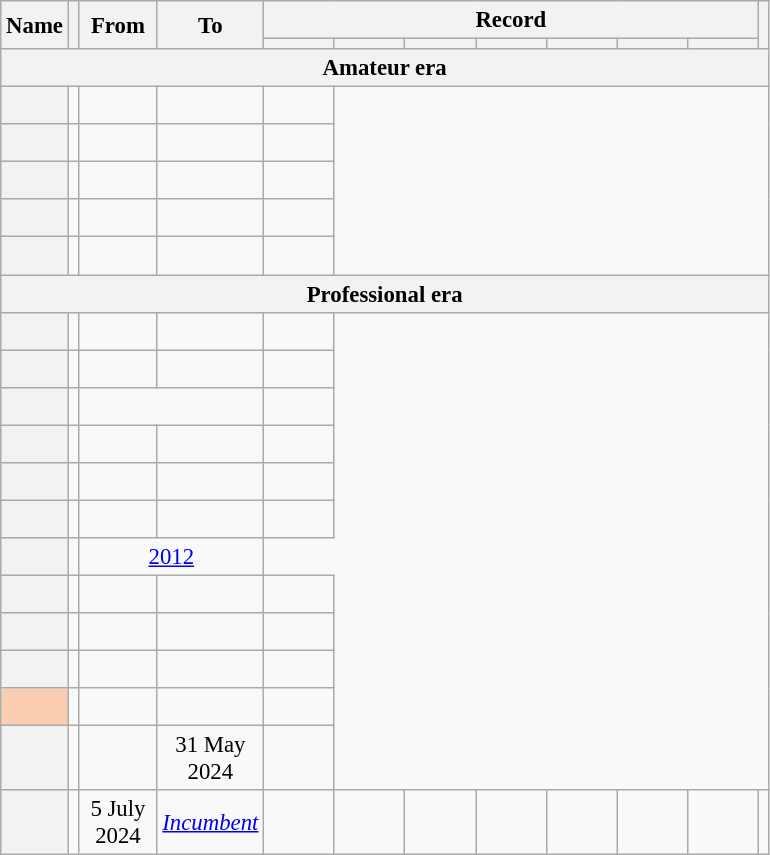<table class="wikitable plainrowheaders sortable" style="font-size:95%; text-align:center;">
<tr>
<th rowspan="2" width=15 scope=col>Name</th>
<th rowspan="2" scope=col></th>
<th rowspan="2" width=45 scope=col>From</th>
<th rowspan="2" width=45 scope=col>To</th>
<th colspan="7" class="unsortable" scope=col>Record</th>
<th rowspan="2" class="unsortable" scope=col></th>
</tr>
<tr>
<th scope=col width=40></th>
<th scope=col width=40></th>
<th scope=col width=40></th>
<th scope=col width=40></th>
<th scope=col width=40></th>
<th scope=col width=40></th>
<th scope=col width=40></th>
</tr>
<tr>
<th colspan=12>Amateur era</th>
</tr>
<tr>
<th scope=row style=text-align:left></th>
<td align=left></td>
<td align=center></td>
<td align=center><br></td>
<td align=center></td>
</tr>
<tr>
<th scope=row style=text-align:left></th>
<td align=left></td>
<td align=center></td>
<td align=center><br></td>
<td align=center></td>
</tr>
<tr>
<th scope=row style=text-align:left></th>
<td align=left></td>
<td align=center></td>
<td align=center><br></td>
<td align=center></td>
</tr>
<tr>
<th scope=row style=text-align:left></th>
<td align=left></td>
<td align=center></td>
<td align=center><br></td>
<td align=center></td>
</tr>
<tr>
<th scope=row style=text-align:left></th>
<td align=left></td>
<td align=center></td>
<td align=center><br></td>
<td align=center></td>
</tr>
<tr>
<th colspan=12>Professional era</th>
</tr>
<tr>
<th scope=row style=text-align:left></th>
<td align=left></td>
<td align=center></td>
<td align=center><br></td>
<td align=center></td>
</tr>
<tr>
<th scope=row style=text-align:left></th>
<td align=left></td>
<td align=center></td>
<td align=center><br></td>
<td align=center></td>
</tr>
<tr>
<th scope=row style=text-align:left></th>
<td align=left></td>
<td align=center colspan=2><br></td>
<td align=center></td>
</tr>
<tr>
<th scope=row style=text-align:left></th>
<td align=left></td>
<td align=center></td>
<td align=center><br></td>
<td align=center></td>
</tr>
<tr>
<th scope=row style=text-align:left></th>
<td align=left></td>
<td align=center></td>
<td align=center><br></td>
<td align=center></td>
</tr>
<tr>
<th scope=row style=text-align:left></th>
<td align=left></td>
<td align=center></td>
<td align=center><br></td>
<td align=center></td>
</tr>
<tr>
<th scope=row style=text-align:left></th>
<td align=left></td>
<td align=center colspan=2><a href='#'>2012</a><br></td>
</tr>
<tr>
<th scope=row style=text-align:left></th>
<td align=left></td>
<td align=center></td>
<td align=center><br></td>
<td align=center></td>
</tr>
<tr>
<th scope=row style=text-align:left></th>
<td align=left></td>
<td align=center></td>
<td align=center><br></td>
<td align=center></td>
</tr>
<tr>
<th scope=row style=text-align:left></th>
<td align=left></td>
<td align=center></td>
<td align=center><br></td>
<td align=center></td>
</tr>
<tr>
<th scope=row style=background:#FBCEB1><br></th>
<td align=left></td>
<td align=center></td>
<td align=center><br></td>
<td align=center></td>
</tr>
<tr>
<th scope=row style=text-align:left></th>
<td align=left></td>
<td align=center></td>
<td align=center>31 May 2024<br></td>
<td align=center></td>
</tr>
<tr>
<th !scope=row style=text-align:left></th>
<td align=left></td>
<td>5 July 2024</td>
<td><em><a href='#'>Incumbent</a></em></td>
<td></td>
<td></td>
<td></td>
<td></td>
<td></td>
<td></td>
<td></td>
<td></td>
</tr>
</table>
